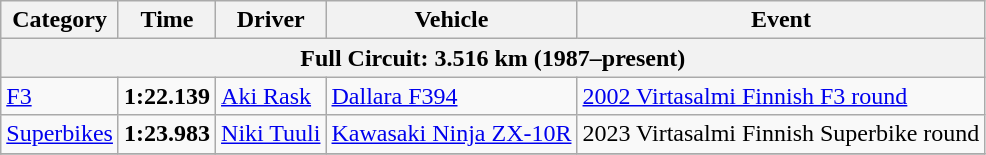<table class="wikitable">
<tr>
<th>Category</th>
<th>Time</th>
<th>Driver</th>
<th>Vehicle</th>
<th>Event</th>
</tr>
<tr>
<th colspan=5>Full Circuit: 3.516 km (1987–present)</th>
</tr>
<tr>
<td><a href='#'>F3</a></td>
<td><strong>1:22.139</strong></td>
<td><a href='#'>Aki Rask</a></td>
<td><a href='#'>Dallara F394</a></td>
<td><a href='#'>2002 Virtasalmi Finnish F3 round</a></td>
</tr>
<tr>
<td><a href='#'>Superbikes</a></td>
<td><strong>1:23.983</strong></td>
<td><a href='#'>Niki Tuuli</a></td>
<td><a href='#'>Kawasaki Ninja ZX-10R</a></td>
<td>2023 Virtasalmi Finnish Superbike round</td>
</tr>
<tr>
</tr>
</table>
